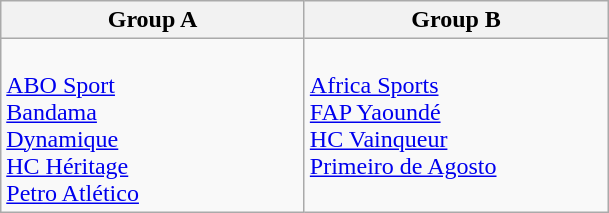<table class="wikitable">
<tr>
<th width=195px>Group A</th>
<th width=195px>Group B</th>
</tr>
<tr>
<td valign=top><br> <a href='#'>ABO Sport</a><br>
 <a href='#'>Bandama</a><br>
 <a href='#'>Dynamique</a><br>
 <a href='#'>HC Héritage</a><br>
 <a href='#'>Petro Atlético</a></td>
<td valign=top><br> <a href='#'>Africa Sports</a><br>
 <a href='#'>FAP Yaoundé</a><br>
 <a href='#'>HC Vainqueur</a><br>
 <a href='#'>Primeiro de Agosto</a></td>
</tr>
</table>
